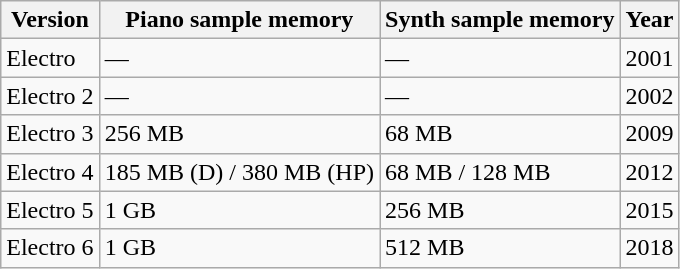<table class="wikitable">
<tr>
<th>Version</th>
<th>Piano sample memory</th>
<th>Synth sample memory</th>
<th>Year</th>
</tr>
<tr>
<td>Electro</td>
<td>—</td>
<td>—</td>
<td>2001</td>
</tr>
<tr>
<td>Electro 2</td>
<td>—</td>
<td>—</td>
<td>2002</td>
</tr>
<tr>
<td>Electro 3</td>
<td>256 MB</td>
<td>68 MB</td>
<td>2009</td>
</tr>
<tr>
<td>Electro 4</td>
<td>185 MB (D) / 380 MB (HP)</td>
<td>68 MB / 128 MB</td>
<td>2012</td>
</tr>
<tr>
<td>Electro 5</td>
<td>1 GB</td>
<td>256 MB</td>
<td>2015</td>
</tr>
<tr>
<td>Electro 6</td>
<td>1 GB</td>
<td>512 MB</td>
<td>2018</td>
</tr>
</table>
